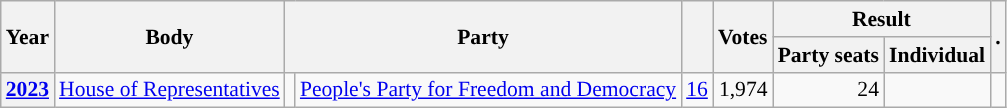<table class="wikitable plainrowheaders sortable" border=2 cellpadding=4 cellspacing=0 style="border: 1px #aaa solid; font-size: 90%; text-align:center;">
<tr>
<th scope="col" rowspan=2>Year</th>
<th scope="col" rowspan=2>Body</th>
<th scope="col" colspan=2 rowspan=2>Party</th>
<th scope="col" rowspan=2></th>
<th scope="col" rowspan=2>Votes</th>
<th scope="colgroup" colspan=2>Result</th>
<th scope="col" rowspan=2 class="unsortable">.</th>
</tr>
<tr>
<th scope="col">Party seats</th>
<th scope="col">Individual</th>
</tr>
<tr>
<th scope="row"><a href='#'>2023</a></th>
<td><a href='#'>House of Representatives</a></td>
<td style="background-color:"></td>
<td><a href='#'>People's Party for Freedom and Democracy</a></td>
<td style=text-align:right><a href='#'>16</a></td>
<td style=text-align:right>1,974</td>
<td style=text-align:right>24</td>
<td></td>
<td></td>
</tr>
</table>
